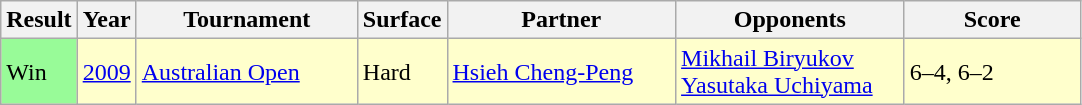<table class="sortable wikitable">
<tr>
<th style="width:40px;">Result</th>
<th style="width:30px;">Year</th>
<th style="width:140px;">Tournament</th>
<th style="width:50px;">Surface</th>
<th style="width:145px;">Partner</th>
<th style="width:145px;">Opponents</th>
<th class="unsortable" style="width:110px;">Score</th>
</tr>
<tr style="background:#ffc;">
<td style="background:#98fb98;">Win</td>
<td><a href='#'>2009</a></td>
<td><a href='#'>Australian Open</a></td>
<td>Hard</td>
<td> <a href='#'>Hsieh Cheng-Peng</a></td>
<td> <a href='#'>Mikhail Biryukov</a><br> <a href='#'>Yasutaka Uchiyama</a></td>
<td>6–4, 6–2</td>
</tr>
</table>
